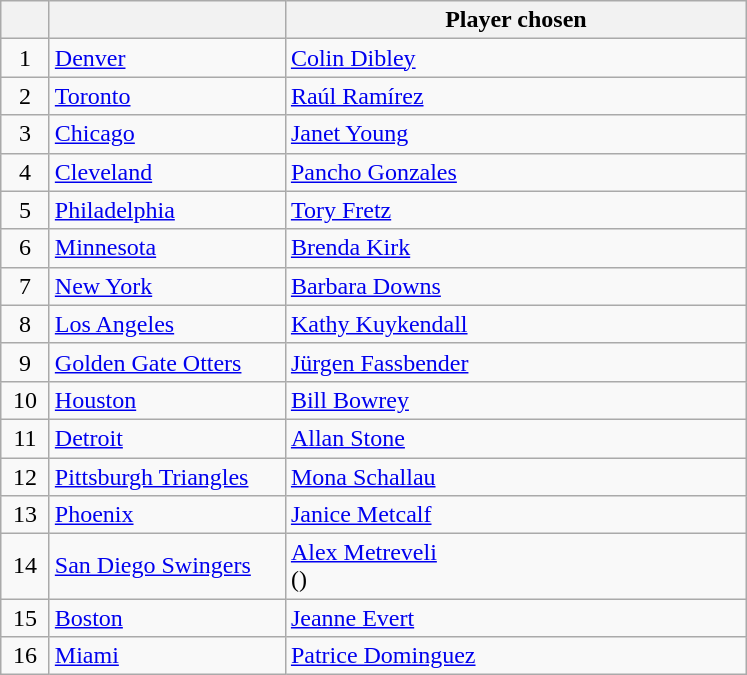<table class="wikitable" style="text-align:left">
<tr>
<th width="25px"></th>
<th width="150px"></th>
<th width="300px">Player chosen</th>
</tr>
<tr>
<td style="text-align:center">1</td>
<td><a href='#'>Denver</a></td>
<td><a href='#'>Colin Dibley</a></td>
</tr>
<tr>
<td style="text-align:center">2</td>
<td><a href='#'>Toronto</a></td>
<td><a href='#'>Raúl Ramírez</a></td>
</tr>
<tr>
<td style="text-align:center">3</td>
<td><a href='#'>Chicago</a></td>
<td><a href='#'>Janet Young</a></td>
</tr>
<tr>
<td style="text-align:center">4</td>
<td><a href='#'>Cleveland</a></td>
<td><a href='#'>Pancho Gonzales</a></td>
</tr>
<tr>
<td style="text-align:center">5</td>
<td><a href='#'>Philadelphia</a></td>
<td><a href='#'>Tory Fretz</a></td>
</tr>
<tr>
<td style="text-align:center">6</td>
<td><a href='#'>Minnesota</a></td>
<td><a href='#'>Brenda Kirk</a></td>
</tr>
<tr>
<td style="text-align:center">7</td>
<td><a href='#'>New York</a></td>
<td><a href='#'>Barbara Downs</a></td>
</tr>
<tr>
<td style="text-align:center">8</td>
<td><a href='#'>Los Angeles</a></td>
<td><a href='#'>Kathy Kuykendall</a></td>
</tr>
<tr>
<td style="text-align:center">9</td>
<td><a href='#'>Golden Gate Otters</a></td>
<td><a href='#'>Jürgen Fassbender</a></td>
</tr>
<tr>
<td style="text-align:center">10</td>
<td><a href='#'>Houston</a></td>
<td><a href='#'>Bill Bowrey</a></td>
</tr>
<tr>
<td style="text-align:center">11</td>
<td><a href='#'>Detroit</a></td>
<td><a href='#'>Allan Stone</a></td>
</tr>
<tr>
<td style="text-align:center">12</td>
<td><a href='#'>Pittsburgh Triangles</a></td>
<td><a href='#'>Mona Schallau</a></td>
</tr>
<tr>
<td style="text-align:center">13</td>
<td><a href='#'>Phoenix</a></td>
<td><a href='#'>Janice Metcalf</a></td>
</tr>
<tr>
<td style="text-align:center">14</td>
<td><a href='#'>San Diego Swingers</a></td>
<td><a href='#'>Alex Metreveli</a><br>()</td>
</tr>
<tr>
<td style="text-align:center">15</td>
<td><a href='#'>Boston</a></td>
<td><a href='#'>Jeanne Evert</a></td>
</tr>
<tr>
<td style="text-align:center">16</td>
<td><a href='#'>Miami</a></td>
<td><a href='#'>Patrice Dominguez</a></td>
</tr>
</table>
